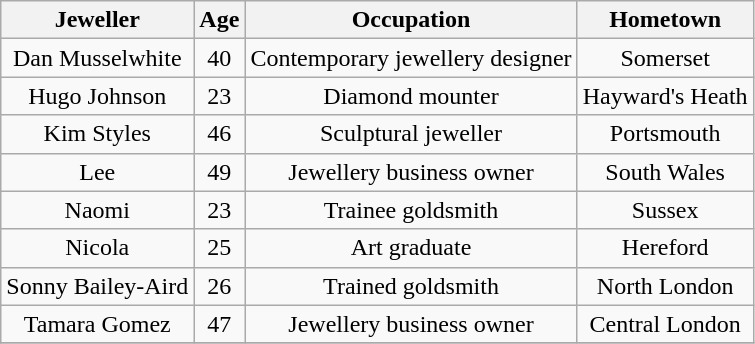<table class="wikitable" style="text-align:center">
<tr>
<th>Jeweller</th>
<th>Age</th>
<th>Occupation</th>
<th>Hometown</th>
</tr>
<tr>
<td>Dan Musselwhite</td>
<td>40</td>
<td>Contemporary jewellery designer</td>
<td>Somerset</td>
</tr>
<tr>
<td>Hugo Johnson</td>
<td>23</td>
<td>Diamond mounter</td>
<td>Hayward's Heath</td>
</tr>
<tr>
<td>Kim Styles</td>
<td>46</td>
<td>Sculptural jeweller</td>
<td>Portsmouth</td>
</tr>
<tr>
<td>Lee</td>
<td>49</td>
<td>Jewellery business owner</td>
<td>South Wales</td>
</tr>
<tr>
<td>Naomi</td>
<td>23</td>
<td>Trainee goldsmith</td>
<td>Sussex</td>
</tr>
<tr>
<td>Nicola</td>
<td>25</td>
<td>Art graduate</td>
<td>Hereford</td>
</tr>
<tr>
<td>Sonny Bailey-Aird</td>
<td>26</td>
<td>Trained goldsmith</td>
<td>North London</td>
</tr>
<tr>
<td>Tamara Gomez</td>
<td>47</td>
<td>Jewellery business owner</td>
<td>Central London</td>
</tr>
<tr>
</tr>
</table>
